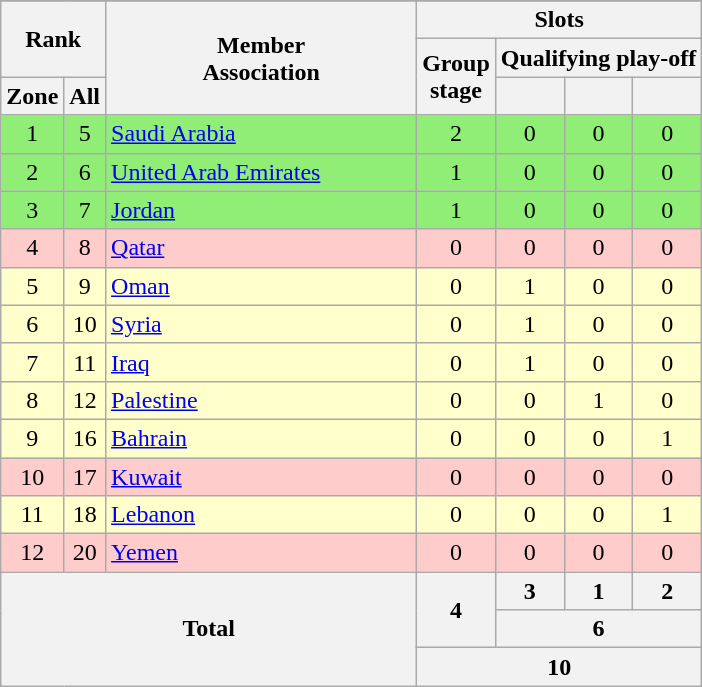<table class="wikitable" style="text-align:center">
<tr>
</tr>
<tr>
<th colspan=2 rowspan=2>Rank</th>
<th rowspan=3 width=200>Member<br>Association</th>
<th colspan=4>Slots</th>
</tr>
<tr>
<th rowspan=2>Group<br>stage</th>
<th colspan=3>Qualifying play-off</th>
</tr>
<tr>
<th>Zone</th>
<th>All</th>
<th></th>
<th></th>
<th></th>
</tr>
<tr bgcolor=#90ee77>
<td>1</td>
<td>5</td>
<td align=left> <a href='#'>Saudi Arabia</a></td>
<td>2</td>
<td>0</td>
<td>0</td>
<td>0</td>
</tr>
<tr bgcolor=#90ee77>
<td>2</td>
<td>6</td>
<td align=left> <a href='#'>United Arab Emirates</a></td>
<td>1</td>
<td>0</td>
<td>0</td>
<td>0</td>
</tr>
<tr bgcolor=#90ee77>
<td>3</td>
<td>7</td>
<td align=left> <a href='#'>Jordan</a></td>
<td>1</td>
<td>0</td>
<td>0</td>
<td>0</td>
</tr>
<tr bgcolor=#ffcccc>
<td>4</td>
<td>8</td>
<td align=left> <a href='#'>Qatar</a></td>
<td>0</td>
<td>0</td>
<td>0</td>
<td>0</td>
</tr>
<tr bgcolor=#ffffcc>
<td>5</td>
<td>9</td>
<td align=left> <a href='#'>Oman</a></td>
<td>0</td>
<td>1</td>
<td>0</td>
<td>0</td>
</tr>
<tr bgcolor=#ffffcc>
<td>6</td>
<td>10</td>
<td align=left> <a href='#'>Syria</a></td>
<td>0</td>
<td>1</td>
<td>0</td>
<td>0</td>
</tr>
<tr bgcolor=#ffffcc>
<td>7</td>
<td>11</td>
<td align=left> <a href='#'>Iraq</a></td>
<td>0</td>
<td>1</td>
<td>0</td>
<td>0</td>
</tr>
<tr bgcolor=#ffffcc>
<td>8</td>
<td>12</td>
<td align=left> <a href='#'>Palestine</a></td>
<td>0</td>
<td>0</td>
<td>1</td>
<td>0</td>
</tr>
<tr bgcolor=#ffffcc>
<td>9</td>
<td>16</td>
<td align=left> <a href='#'>Bahrain</a></td>
<td>0</td>
<td>0</td>
<td>0</td>
<td>1</td>
</tr>
<tr bgcolor=#ffcccc>
<td>10</td>
<td>17</td>
<td align=left> <a href='#'>Kuwait</a></td>
<td>0</td>
<td>0</td>
<td>0</td>
<td>0</td>
</tr>
<tr bgcolor=#ffffcc>
<td>11</td>
<td>18</td>
<td align=left> <a href='#'>Lebanon</a></td>
<td>0</td>
<td>0</td>
<td>0</td>
<td>1</td>
</tr>
<tr bgcolor=#ffcccc>
<td>12</td>
<td>20</td>
<td align=left> <a href='#'>Yemen</a></td>
<td>0</td>
<td>0</td>
<td>0</td>
<td>0</td>
</tr>
<tr>
<th colspan=3 rowspan=3>Total</th>
<th rowspan=2>4</th>
<th>3</th>
<th>1</th>
<th>2</th>
</tr>
<tr>
<th colspan=3>6</th>
</tr>
<tr>
<th colspan=4>10</th>
</tr>
</table>
